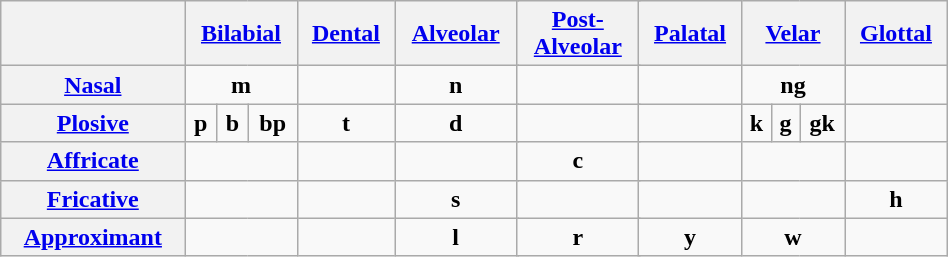<table class="wikitable" style="margin:autmargin:auto; text-align:center" width="50%">
<tr>
<th></th>
<th colspan="3"><a href='#'>Bilabial</a></th>
<th colspan="3"><a href='#'>Dental</a></th>
<th colspan="3"><a href='#'>Alveolar</a></th>
<th colspan="3"><a href='#'>Post-<br>Alveolar</a></th>
<th colspan="2"><a href='#'>Palatal</a></th>
<th colspan="3"><a href='#'>Velar</a></th>
<th><a href='#'>Glottal</a></th>
</tr>
<tr align="center">
<th><a href='#'>Nasal</a></th>
<td colspan="3"><strong>m</strong> </td>
<td colspan="3"></td>
<td colspan="3"><strong>n</strong> </td>
<td colspan="3"></td>
<td colspan="2"></td>
<td colspan="3"><strong>ng</strong> </td>
<td></td>
</tr>
<tr align="center">
<th><a href='#'>Plosive</a></th>
<td><strong>p</strong> </td>
<td><strong>b</strong> </td>
<td><strong>bp</strong> </td>
<td colspan="3"><strong>t</strong> </td>
<td colspan="3"><strong>d</strong> </td>
<td colspan="3"></td>
<td colspan="2"></td>
<td><strong>k</strong> </td>
<td><strong>g</strong> </td>
<td><strong>gk</strong> </td>
<td></td>
</tr>
<tr align="center">
<th><a href='#'>Affricate</a></th>
<td colspan="3"></td>
<td colspan="3"></td>
<td colspan="3"></td>
<td colspan="3"><strong>c</strong> </td>
<td colspan="2"></td>
<td colspan="3"></td>
<td></td>
</tr>
<tr align="center">
<th><a href='#'>Fricative</a></th>
<td colspan="3"></td>
<td colspan="3"></td>
<td colspan="3"><strong>s</strong> </td>
<td colspan="3"></td>
<td colspan="2"></td>
<td colspan="3"></td>
<td><strong>h</strong> </td>
</tr>
<tr align="center">
<th><a href='#'>Approximant</a></th>
<td colspan="3"></td>
<td colspan="3"></td>
<td colspan="3"><strong>l</strong> </td>
<td colspan="3"><strong>r</strong> </td>
<td colspan="2"><strong>y</strong> </td>
<td colspan="3"><strong>w</strong> </td>
<td></td>
</tr>
</table>
